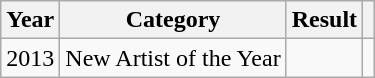<table class="wikitable">
<tr>
<th>Year</th>
<th>Category</th>
<th>Result</th>
<th></th>
</tr>
<tr>
<td>2013</td>
<td>New Artist of the Year</td>
<td></td>
<td></td>
</tr>
</table>
